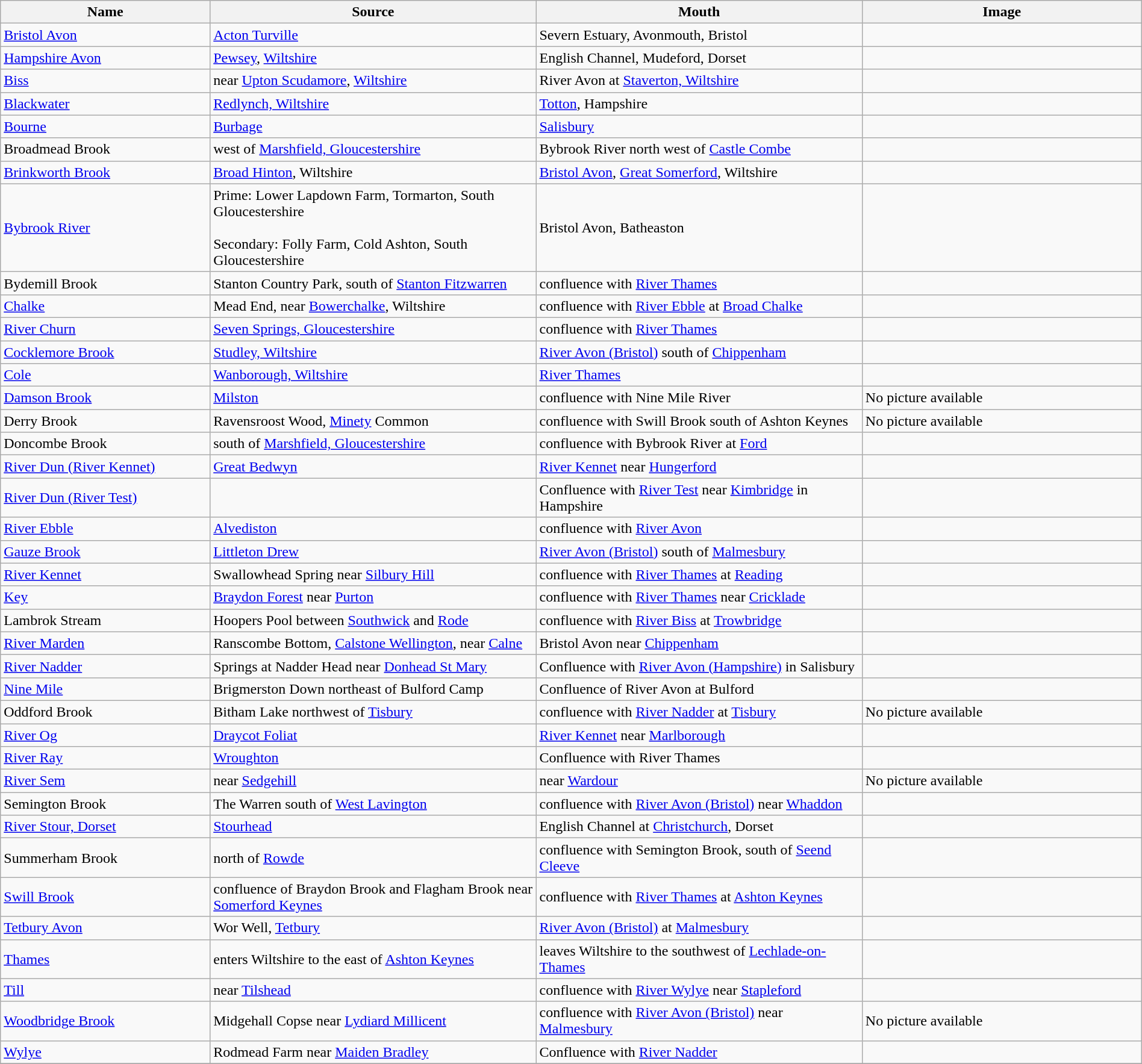<table class="wikitable sortable" style="width:100%">
<tr>
<th width=9%><strong>Name</strong></th>
<th width=14%><strong>Source</strong></th>
<th width=14%><strong>Mouth</strong></th>
<th width=12%><strong>Image</strong></th>
</tr>
<tr ->
<td><a href='#'>Bristol Avon</a></td>
<td><a href='#'>Acton Turville</a><br> </td>
<td>Severn Estuary, Avonmouth, Bristol<br> </td>
<td></td>
</tr>
<tr>
<td><a href='#'>Hampshire Avon</a></td>
<td><a href='#'>Pewsey</a>, <a href='#'>Wiltshire</a><br></td>
<td>English Channel, Mudeford, Dorset<br></td>
<td></td>
</tr>
<tr>
<td><a href='#'>Biss</a></td>
<td>near <a href='#'>Upton Scudamore</a>, <a href='#'>Wiltshire</a><br> </td>
<td>River Avon at <a href='#'>Staverton, Wiltshire</a><br></td>
<td></td>
</tr>
<tr>
<td><a href='#'>Blackwater</a></td>
<td><a href='#'>Redlynch, Wiltshire</a><br></td>
<td><a href='#'>Totton</a>, Hampshire <br></td>
<td></td>
</tr>
<tr>
<td><a href='#'>Bourne</a></td>
<td><a href='#'>Burbage</a><br></td>
<td><a href='#'>Salisbury</a> <br></td>
<td></td>
</tr>
<tr>
<td>Broadmead Brook</td>
<td>west of <a href='#'>Marshfield, Gloucestershire</a> <br></td>
<td>Bybrook River north west of <a href='#'>Castle Combe</a><br></td>
<td></td>
</tr>
<tr>
<td><a href='#'>Brinkworth Brook</a></td>
<td><a href='#'>Broad Hinton</a>, Wiltshire<br></td>
<td><a href='#'>Bristol Avon</a>, <a href='#'>Great Somerford</a>, Wiltshire<br> </td>
<td></td>
</tr>
<tr>
<td><a href='#'>Bybrook River</a></td>
<td>Prime: Lower Lapdown Farm, Tormarton, South Gloucestershire <br><br>Secondary: Folly Farm, Cold Ashton, South Gloucestershire<br></td>
<td>Bristol Avon, Batheaston<br></td>
<td></td>
</tr>
<tr>
<td>Bydemill Brook</td>
<td>Stanton Country Park, south of <a href='#'>Stanton Fitzwarren</a><br></td>
<td>confluence with <a href='#'>River Thames</a><br></td>
<td></td>
</tr>
<tr>
<td><a href='#'>Chalke</a></td>
<td>Mead End, near <a href='#'>Bowerchalke</a>, Wiltshire<br></td>
<td>confluence with <a href='#'>River Ebble</a> at <a href='#'>Broad Chalke</a><br></td>
<td></td>
</tr>
<tr>
<td><a href='#'>River Churn</a></td>
<td><a href='#'>Seven Springs, Gloucestershire</a>  <br></td>
<td>confluence with <a href='#'>River Thames</a><br></td>
<td></td>
</tr>
<tr>
<td><a href='#'>Cocklemore Brook</a></td>
<td><a href='#'>Studley, Wiltshire</a><br></td>
<td><a href='#'>River Avon (Bristol)</a> south of <a href='#'>Chippenham</a><br></td>
<td></td>
</tr>
<tr>
<td><a href='#'>Cole</a></td>
<td><a href='#'>Wanborough, Wiltshire</a><br></td>
<td><a href='#'>River Thames</a><br></td>
<td></td>
</tr>
<tr>
<td><a href='#'>Damson Brook</a></td>
<td><a href='#'>Milston</a><br></td>
<td>confluence with Nine Mile River<br></td>
<td>No picture available</td>
</tr>
<tr>
<td>Derry Brook</td>
<td>Ravensroost Wood, <a href='#'>Minety</a> Common<br></td>
<td>confluence with Swill Brook south of Ashton Keynes<br></td>
<td>No picture available</td>
</tr>
<tr>
<td>Doncombe Brook</td>
<td>south of <a href='#'>Marshfield, Gloucestershire</a><br></td>
<td>confluence with Bybrook River at <a href='#'>Ford</a><br></td>
<td></td>
</tr>
<tr>
<td><a href='#'>River Dun (River Kennet)</a></td>
<td><a href='#'>Great Bedwyn</a><br> </td>
<td><a href='#'>River Kennet</a> near <a href='#'>Hungerford</a><br> </td>
<td></td>
</tr>
<tr>
<td><a href='#'>River Dun (River Test)</a></td>
<td></td>
<td>Confluence with <a href='#'>River Test</a> near <a href='#'>Kimbridge</a> in Hampshire<br></td>
<td></td>
</tr>
<tr>
<td><a href='#'>River Ebble</a></td>
<td><a href='#'>Alvediston</a><br></td>
<td>confluence with <a href='#'>River Avon</a><br></td>
<td></td>
</tr>
<tr>
<td><a href='#'>Gauze Brook</a></td>
<td><a href='#'>Littleton Drew</a><br></td>
<td><a href='#'>River Avon (Bristol)</a> south of <a href='#'>Malmesbury</a><br></td>
<td></td>
</tr>
<tr>
<td><a href='#'>River Kennet</a></td>
<td>Swallowhead Spring near <a href='#'>Silbury Hill</a><br></td>
<td>confluence with <a href='#'>River Thames</a> at <a href='#'>Reading</a><br></td>
<td></td>
</tr>
<tr>
<td><a href='#'>Key</a></td>
<td><a href='#'>Braydon Forest</a> near <a href='#'>Purton</a><br></td>
<td>confluence with <a href='#'>River Thames</a> near <a href='#'>Cricklade</a><br></td>
<td></td>
</tr>
<tr>
<td>Lambrok Stream</td>
<td>Hoopers Pool between <a href='#'>Southwick</a> and <a href='#'>Rode</a><br></td>
<td>confluence with <a href='#'>River Biss</a> at <a href='#'>Trowbridge</a><br></td>
<td></td>
</tr>
<tr>
<td><a href='#'>River Marden</a></td>
<td>Ranscombe Bottom, <a href='#'>Calstone Wellington</a>, near <a href='#'>Calne</a> <br></td>
<td>Bristol Avon near <a href='#'>Chippenham</a><br> </td>
<td></td>
</tr>
<tr>
<td><a href='#'>River Nadder</a></td>
<td>Springs at Nadder Head near <a href='#'>Donhead St Mary</a><br></td>
<td>Confluence with <a href='#'>River Avon (Hampshire)</a> in Salisbury<br></td>
<td></td>
</tr>
<tr>
<td><a href='#'>Nine Mile</a></td>
<td>Brigmerston Down northeast of Bulford Camp<br></td>
<td>Confluence of River Avon at Bulford<br></td>
<td></td>
</tr>
<tr>
<td>Oddford Brook</td>
<td>Bitham Lake northwest of <a href='#'>Tisbury</a><br></td>
<td>confluence with <a href='#'>River Nadder</a> at <a href='#'>Tisbury</a><br></td>
<td>No picture available</td>
</tr>
<tr>
<td><a href='#'>River Og</a></td>
<td><a href='#'>Draycot Foliat</a><br></td>
<td><a href='#'>River Kennet</a> near <a href='#'>Marlborough</a><br></td>
<td></td>
</tr>
<tr>
<td><a href='#'>River Ray</a></td>
<td><a href='#'>Wroughton</a><br> </td>
<td>Confluence with River Thames<br></td>
<td></td>
</tr>
<tr>
<td><a href='#'>River Sem</a></td>
<td>near <a href='#'>Sedgehill</a><br></td>
<td>near <a href='#'>Wardour</a><br> </td>
<td>No picture available</td>
</tr>
<tr>
<td>Semington Brook</td>
<td>The Warren south of <a href='#'>West Lavington</a><br></td>
<td>confluence with <a href='#'>River Avon (Bristol)</a> near <a href='#'>Whaddon</a><br></td>
<td></td>
</tr>
<tr>
<td><a href='#'>River Stour, Dorset</a></td>
<td><a href='#'>Stourhead</a><br></td>
<td>English Channel at <a href='#'>Christchurch</a>, Dorset<br></td>
<td></td>
</tr>
<tr>
<td>Summerham Brook</td>
<td>north of <a href='#'>Rowde</a><br></td>
<td>confluence with Semington Brook, south of <a href='#'>Seend Cleeve</a><br></td>
<td></td>
</tr>
<tr>
<td><a href='#'>Swill Brook</a></td>
<td>confluence of Braydon Brook and Flagham Brook near <a href='#'>Somerford Keynes</a><br></td>
<td>confluence with <a href='#'>River Thames</a> at <a href='#'>Ashton Keynes</a><br></td>
<td></td>
</tr>
<tr>
<td><a href='#'>Tetbury Avon</a></td>
<td>Wor Well, <a href='#'>Tetbury</a><br></td>
<td><a href='#'>River Avon (Bristol)</a> at <a href='#'>Malmesbury</a><br></td>
<td></td>
</tr>
<tr>
<td><a href='#'>Thames</a></td>
<td>enters Wiltshire to the east of <a href='#'>Ashton Keynes</a></td>
<td>leaves Wiltshire to the southwest of <a href='#'>Lechlade-on-Thames</a></td>
<td></td>
</tr>
<tr>
<td><a href='#'>Till</a></td>
<td>near <a href='#'>Tilshead</a><br></td>
<td>confluence with <a href='#'>River Wylye</a> near <a href='#'>Stapleford</a><br></td>
<td></td>
</tr>
<tr>
<td><a href='#'>Woodbridge Brook</a></td>
<td>Midgehall Copse near <a href='#'>Lydiard Millicent</a><br></td>
<td>confluence with <a href='#'>River Avon (Bristol)</a> near <a href='#'>Malmesbury</a></td>
<td>No picture available</td>
</tr>
<tr>
<td><a href='#'>Wylye</a></td>
<td>Rodmead Farm near <a href='#'>Maiden Bradley</a><br></td>
<td>Confluence with <a href='#'>River Nadder</a><br></td>
<td></td>
</tr>
<tr>
</tr>
</table>
